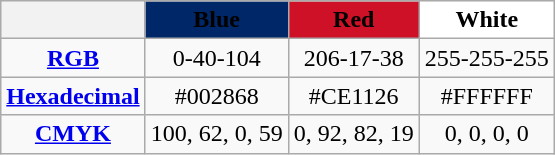<table class="wikitable" style="text-align:center;">
<tr>
<th></th>
<th style="background-color:#002868ff"><span>Blue</span></th>
<th style="background-color:#ce1126ff"><span>Red</span></th>
<th style="background-color:#FFFFFF">White</th>
</tr>
<tr>
<td><strong><a href='#'>RGB</a></strong></td>
<td>0-40-104</td>
<td>206-17-38</td>
<td>255-255-255</td>
</tr>
<tr>
<td><strong><a href='#'>Hexadecimal</a></strong></td>
<td>#002868</td>
<td>#CE1126</td>
<td>#FFFFFF</td>
</tr>
<tr>
<td><strong><a href='#'>CMYK</a></strong></td>
<td>100, 62, 0, 59</td>
<td>0, 92, 82, 19</td>
<td>0, 0, 0, 0</td>
</tr>
</table>
